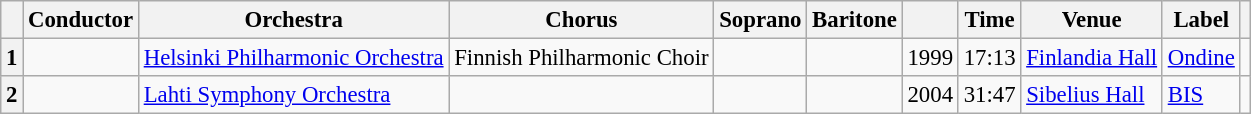<table class="wikitable" style="margin-right: 0; font-size: 95%">
<tr>
<th scope="col"></th>
<th scope="col">Conductor</th>
<th scope="col">Orchestra</th>
<th scope="col">Chorus</th>
<th scope="col">Soprano</th>
<th scope="col">Baritone</th>
<th scope="col"></th>
<th scope="col">Time</th>
<th scope="col">Venue</th>
<th scope="col">Label</th>
<th scope="col" class="unsortable"></th>
</tr>
<tr>
<th scope="row">1</th>
<td></td>
<td><a href='#'>Helsinki Philharmonic Orchestra</a></td>
<td>Finnish Philharmonic Choir</td>
<td></td>
<td></td>
<td>1999</td>
<td>17:13</td>
<td><a href='#'>Finlandia Hall</a></td>
<td><a href='#'>Ondine</a></td>
<td></td>
</tr>
<tr>
<th scope="row">2</th>
<td></td>
<td><a href='#'>Lahti Symphony Orchestra</a></td>
<td></td>
<td></td>
<td></td>
<td>2004</td>
<td>31:47</td>
<td><a href='#'>Sibelius Hall</a></td>
<td><a href='#'>BIS</a></td>
<td></td>
</tr>
</table>
